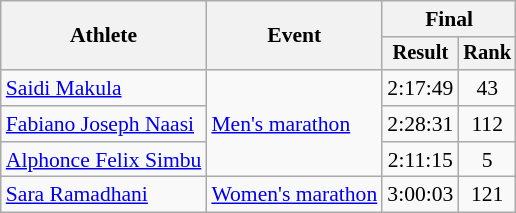<table class="wikitable" style="font-size:90%">
<tr>
<th rowspan="2">Athlete</th>
<th rowspan="2">Event</th>
<th colspan="2">Final</th>
</tr>
<tr style="font-size:95%">
<th>Result</th>
<th>Rank</th>
</tr>
<tr align=center>
<td align=left><a href='#'>Saidi Makula</a></td>
<td align=left rowspan=3><a href='#'>Men's marathon</a></td>
<td>2:17:49</td>
<td>43</td>
</tr>
<tr align=center>
<td align=left><a href='#'>Fabiano Joseph Naasi</a></td>
<td>2:28:31</td>
<td>112</td>
</tr>
<tr align=center>
<td align=left><a href='#'>Alphonce Felix Simbu</a></td>
<td>2:11:15</td>
<td>5</td>
</tr>
<tr align=center>
<td align=left><a href='#'>Sara Ramadhani</a></td>
<td align=left><a href='#'>Women's marathon</a></td>
<td>3:00:03</td>
<td>121</td>
</tr>
</table>
